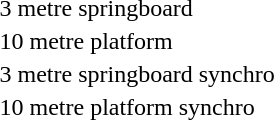<table>
<tr>
<td>3 metre springboard</td>
<td></td>
<td></td>
<td></td>
</tr>
<tr>
<td>10 metre platform</td>
<td></td>
<td></td>
<td></td>
</tr>
<tr>
<td>3 metre springboard synchro</td>
<td></td>
<td></td>
<td></td>
</tr>
<tr>
<td>10 metre platform synchro</td>
<td></td>
<td></td>
<td></td>
</tr>
</table>
